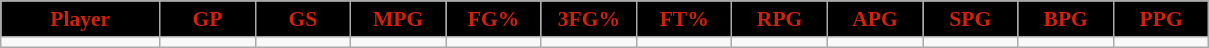<table class="wikitable sortable" style="font-size: 90%">
<tr>
<th style="background:#000000;color:#d1210a;" width="10%">Player</th>
<th style="background:#000000;color:#d1210a;" width="6%">GP</th>
<th style="background:#000000;color:#d1210a;" width="6%">GS</th>
<th style="background:#000000;color:#d1210a;" width="6%">MPG</th>
<th style="background:#000000;color:#d1210a;" width="6%">FG%</th>
<th style="background:#000000;color:#d1210a;" width="6%">3FG%</th>
<th style="background:#000000;color:#d1210a;" width="6%">FT%</th>
<th style="background:#000000;color:#d1210a;" width="6%">RPG</th>
<th style="background:#000000;color:#d1210a;" width="6%">APG</th>
<th style="background:#000000;color:#d1210a;" width="6%">SPG</th>
<th style="background:#000000;color:#d1210a;" width="6%">BPG</th>
<th style="background:#000000;color:#d1210a;" width="6%">PPG</th>
</tr>
<tr>
<td></td>
<td></td>
<td></td>
<td></td>
<td></td>
<td></td>
<td></td>
<td></td>
<td></td>
<td></td>
<td></td>
<td></td>
</tr>
</table>
